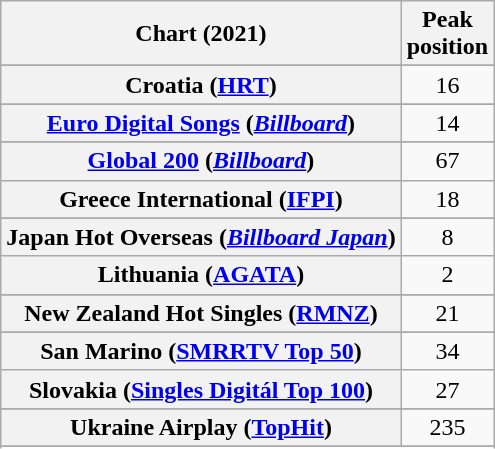<table class="wikitable sortable plainrowheaders" style="text-align:center;">
<tr>
<th>Chart (2021)</th>
<th>Peak<br>position</th>
</tr>
<tr>
</tr>
<tr>
</tr>
<tr>
<th scope="row">Croatia (<a href='#'>HRT</a>)</th>
<td>16</td>
</tr>
<tr>
</tr>
<tr>
<th scope="row"><a href='#'>Euro Digital Songs</a> (<em><a href='#'>Billboard</a></em>)</th>
<td>14</td>
</tr>
<tr>
</tr>
<tr>
</tr>
<tr>
<th scope="row"><a href='#'>Global 200</a> (<em><a href='#'>Billboard</a></em>)</th>
<td>67</td>
</tr>
<tr>
<th scope="row">Greece International (<a href='#'>IFPI</a>)</th>
<td>18</td>
</tr>
<tr>
</tr>
<tr>
</tr>
<tr>
</tr>
<tr>
</tr>
<tr>
<th scope="row">Japan Hot Overseas (<em><a href='#'>Billboard Japan</a></em>)</th>
<td>8</td>
</tr>
<tr>
<th scope="row">Lithuania (<a href='#'>AGATA</a>)</th>
<td>2</td>
</tr>
<tr>
</tr>
<tr>
<th scope="row">New Zealand Hot Singles (<a href='#'>RMNZ</a>)</th>
<td>21</td>
</tr>
<tr>
</tr>
<tr>
</tr>
<tr>
<th scope="row">San Marino (<a href='#'>SMRRTV Top 50</a>)</th>
<td>34</td>
</tr>
<tr>
<th scope="row">Slovakia (<a href='#'>Singles Digitál Top 100</a>)</th>
<td>27</td>
</tr>
<tr>
</tr>
<tr>
</tr>
<tr>
<th scope="row">Ukraine Airplay (<a href='#'>TopHit</a>)</th>
<td>235</td>
</tr>
<tr>
</tr>
<tr>
</tr>
<tr>
</tr>
</table>
